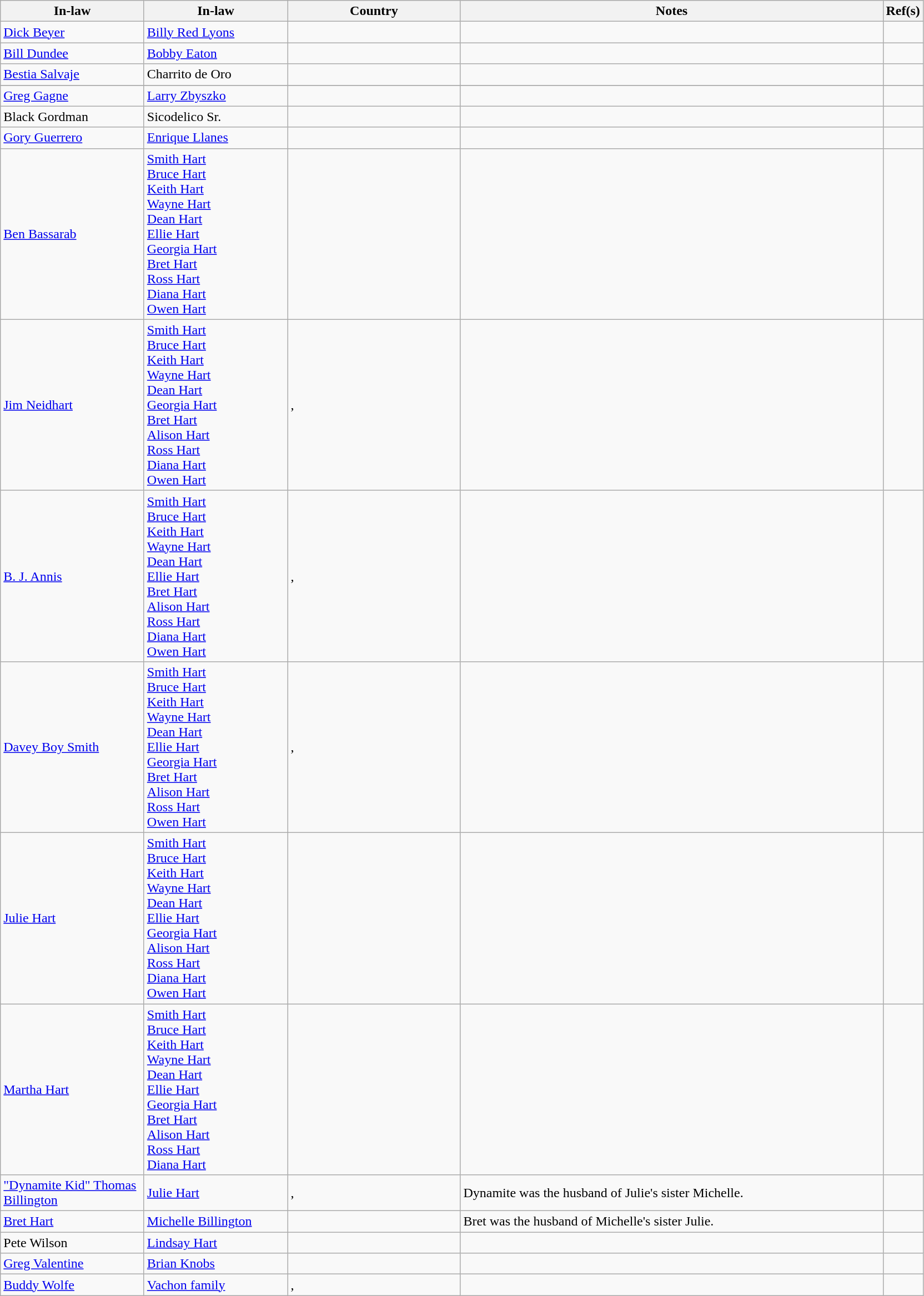<table class="wikitable sortable">
<tr>
<th style="width:165px;">In-law</th>
<th style="width:165px;">In-law</th>
<th style="width:200px;">Country</th>
<th style="width:500px;">Notes</th>
<th style="width:*;">Ref(s)</th>
</tr>
<tr>
<td><a href='#'>Dick Beyer</a></td>
<td><a href='#'>Billy Red Lyons</a></td>
<td></td>
<td></td>
<td></td>
</tr>
<tr>
<td><a href='#'>Bill Dundee</a></td>
<td><a href='#'>Bobby Eaton</a></td>
<td></td>
<td></td>
<td></td>
</tr>
<tr>
<td><a href='#'>Bestia Salvaje</a></td>
<td>Charrito de Oro</td>
<td></td>
<td></td>
<td></td>
</tr>
<tr>
</tr>
<tr>
<td><a href='#'>Greg Gagne</a></td>
<td><a href='#'>Larry Zbyszko</a></td>
<td></td>
<td></td>
<td></td>
</tr>
<tr>
<td>Black Gordman</td>
<td>Sicodelico Sr.</td>
<td></td>
<td></td>
<td></td>
</tr>
<tr>
<td><a href='#'>Gory Guerrero</a></td>
<td><a href='#'>Enrique Llanes</a></td>
<td></td>
<td></td>
<td></td>
</tr>
<tr>
<td><a href='#'>Ben Bassarab</a></td>
<td><a href='#'>Smith Hart</a><br><a href='#'>Bruce Hart</a><br><a href='#'>Keith Hart</a><br><a href='#'>Wayne Hart</a><br><a href='#'>Dean Hart</a><br><a href='#'>Ellie Hart</a><br><a href='#'>Georgia Hart</a><br><a href='#'>Bret Hart</a><br><a href='#'>Ross Hart</a><br><a href='#'>Diana Hart</a><br><a href='#'>Owen Hart</a></td>
<td></td>
<td></td>
<td></td>
</tr>
<tr>
<td><a href='#'>Jim Neidhart</a></td>
<td><a href='#'>Smith Hart</a><br><a href='#'>Bruce Hart</a><br><a href='#'>Keith Hart</a><br><a href='#'>Wayne Hart</a><br><a href='#'>Dean Hart</a><br><a href='#'>Georgia Hart</a><br><a href='#'>Bret Hart</a><br><a href='#'>Alison Hart</a><br><a href='#'>Ross Hart</a><br><a href='#'>Diana Hart</a><br><a href='#'>Owen Hart</a></td>
<td>, </td>
<td></td>
<td></td>
</tr>
<tr>
<td><a href='#'>B. J. Annis</a></td>
<td><a href='#'>Smith Hart</a><br><a href='#'>Bruce Hart</a><br><a href='#'>Keith Hart</a><br><a href='#'>Wayne Hart</a><br><a href='#'>Dean Hart</a><br><a href='#'>Ellie Hart</a><br><a href='#'>Bret Hart</a><br><a href='#'>Alison Hart</a><br><a href='#'>Ross Hart</a><br><a href='#'>Diana Hart</a><br><a href='#'>Owen Hart</a></td>
<td>, </td>
<td></td>
<td></td>
</tr>
<tr>
<td><a href='#'>Davey Boy Smith</a></td>
<td><a href='#'>Smith Hart</a><br><a href='#'>Bruce Hart</a><br><a href='#'>Keith Hart</a><br><a href='#'>Wayne Hart</a><br><a href='#'>Dean Hart</a><br><a href='#'>Ellie Hart</a><br><a href='#'>Georgia Hart</a><br><a href='#'>Bret Hart</a><br><a href='#'>Alison Hart</a><br><a href='#'>Ross Hart</a><br><a href='#'>Owen Hart</a></td>
<td>, </td>
<td></td>
<td></td>
</tr>
<tr>
<td><a href='#'>Julie Hart</a></td>
<td><a href='#'>Smith Hart</a><br><a href='#'>Bruce Hart</a><br><a href='#'>Keith Hart</a><br><a href='#'>Wayne Hart</a><br><a href='#'>Dean Hart</a><br><a href='#'>Ellie Hart</a><br><a href='#'>Georgia Hart</a><br><a href='#'>Alison Hart</a><br><a href='#'>Ross Hart</a><br><a href='#'>Diana Hart</a><br><a href='#'>Owen Hart</a></td>
<td></td>
<td></td>
<td></td>
</tr>
<tr>
<td><a href='#'>Martha Hart</a></td>
<td><a href='#'>Smith Hart</a><br><a href='#'>Bruce Hart</a><br><a href='#'>Keith Hart</a><br><a href='#'>Wayne Hart</a><br><a href='#'>Dean Hart</a><br><a href='#'>Ellie Hart</a><br><a href='#'>Georgia Hart</a><br><a href='#'>Bret Hart</a><br><a href='#'>Alison Hart</a><br><a href='#'>Ross Hart</a><br><a href='#'>Diana Hart</a></td>
<td></td>
<td></td>
<td></td>
</tr>
<tr>
<td><a href='#'>"Dynamite Kid" Thomas Billington</a></td>
<td><a href='#'>Julie Hart</a></td>
<td>, </td>
<td>Dynamite was the husband of Julie's sister Michelle.</td>
<td></td>
</tr>
<tr>
<td><a href='#'>Bret Hart</a></td>
<td><a href='#'>Michelle Billington</a></td>
<td></td>
<td>Bret was the husband of Michelle's sister Julie.</td>
<td></td>
</tr>
<tr>
<td>Pete Wilson</td>
<td><a href='#'>Lindsay Hart</a></td>
<td></td>
<td></td>
<td></td>
</tr>
<tr>
<td><a href='#'>Greg Valentine</a></td>
<td><a href='#'>Brian Knobs</a></td>
<td></td>
<td></td>
<td></td>
</tr>
<tr>
<td><a href='#'>Buddy Wolfe</a></td>
<td><a href='#'>Vachon family</a></td>
<td>, </td>
<td></td>
<td></td>
</tr>
</table>
